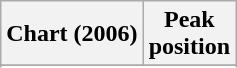<table class="wikitable sortable plainrowheaders" style="text-align:center">
<tr>
<th scope="col">Chart (2006)</th>
<th scope="col">Peak<br>position</th>
</tr>
<tr>
</tr>
<tr>
</tr>
<tr>
</tr>
<tr>
</tr>
<tr>
</tr>
<tr>
</tr>
<tr>
</tr>
<tr>
</tr>
</table>
